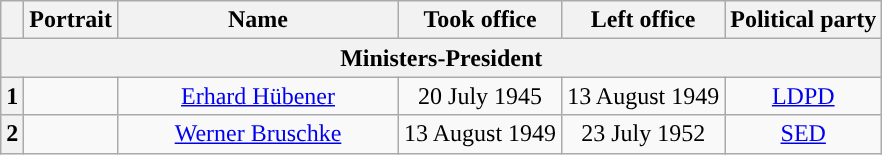<table class="wikitable" style="text-align:center">
<tr>
<th></th>
<th>Portrait</th>
<th width=180>Name<br></th>
<th>Took office</th>
<th>Left office</th>
<th>Political party</th>
</tr>
<tr>
<th colspan=6>Ministers-President</th>
</tr>
<tr>
<th style="background:">1</th>
<td></td>
<td><a href='#'>Erhard Hübener</a><br></td>
<td>20 July 1945</td>
<td>13 August 1949</td>
<td><a href='#'>LDPD</a></td>
</tr>
<tr>
<th style="background:">2</th>
<td></td>
<td><a href='#'>Werner Bruschke</a><br></td>
<td>13 August 1949</td>
<td>23 July 1952</td>
<td><a href='#'>SED</a></td>
</tr>
</table>
